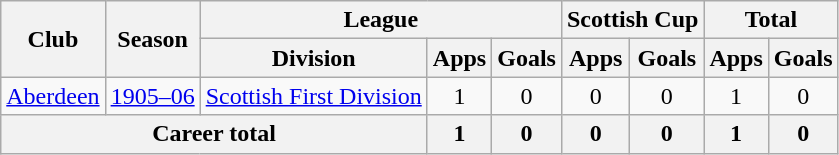<table class="wikitable" style="text-align: center;">
<tr>
<th rowspan="2">Club</th>
<th rowspan="2">Season</th>
<th colspan="3">League</th>
<th colspan="2">Scottish Cup</th>
<th colspan="2">Total</th>
</tr>
<tr>
<th>Division</th>
<th>Apps</th>
<th>Goals</th>
<th>Apps</th>
<th>Goals</th>
<th>Apps</th>
<th>Goals</th>
</tr>
<tr>
<td><a href='#'>Aberdeen</a></td>
<td><a href='#'>1905–06</a></td>
<td><a href='#'>Scottish First Division</a></td>
<td>1</td>
<td>0</td>
<td>0</td>
<td>0</td>
<td>1</td>
<td>0</td>
</tr>
<tr>
<th colspan="3">Career total</th>
<th>1</th>
<th>0</th>
<th>0</th>
<th>0</th>
<th>1</th>
<th>0</th>
</tr>
</table>
